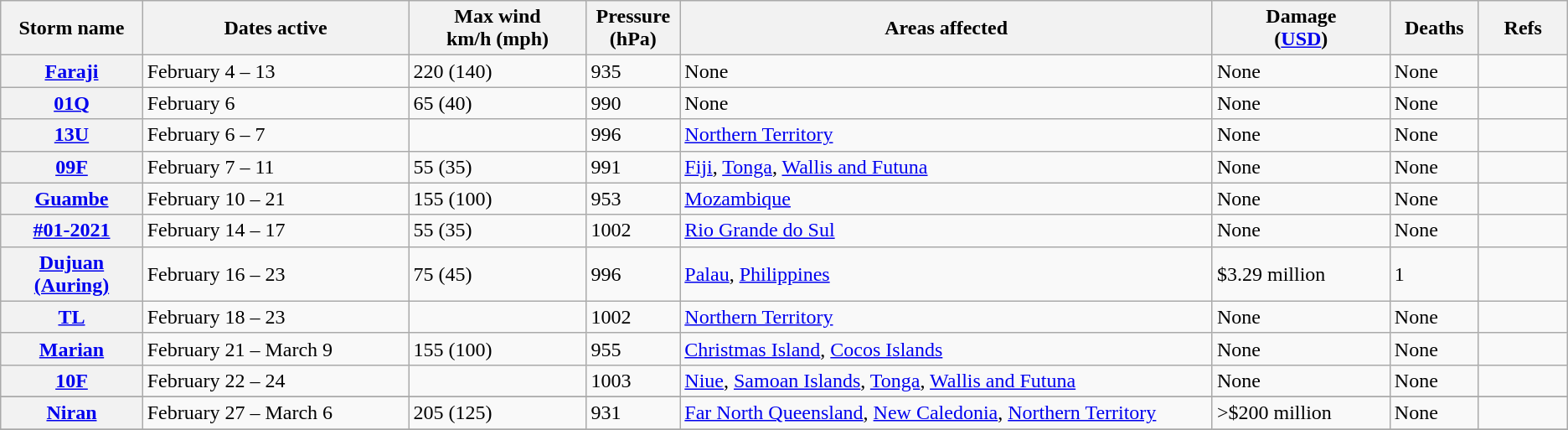<table class="wikitable sortable">
<tr>
<th width="8%">Storm name</th>
<th width="15%">Dates active</th>
<th width="10%">Max wind<br>km/h (mph)</th>
<th width="5%">Pressure<br>(hPa)</th>
<th width="30%">Areas affected</th>
<th width="10%">Damage<br>(<a href='#'>USD</a>)</th>
<th width="5%">Deaths</th>
<th width="5%">Refs</th>
</tr>
<tr>
<th><a href='#'>Faraji</a></th>
<td>February 4 – 13</td>
<td>220 (140)</td>
<td>935</td>
<td>None</td>
<td>None</td>
<td>None</td>
<td></td>
</tr>
<tr>
<th><a href='#'>01Q</a></th>
<td>February 6</td>
<td>65 (40)</td>
<td>990</td>
<td>None</td>
<td>None</td>
<td>None</td>
<td></td>
</tr>
<tr>
<th><a href='#'>13U</a></th>
<td>February 6 – 7</td>
<td></td>
<td>996</td>
<td><a href='#'>Northern Territory</a></td>
<td>None</td>
<td>None</td>
<td></td>
</tr>
<tr>
<th><a href='#'>09F</a></th>
<td>February 7 – 11</td>
<td>55 (35)</td>
<td>991</td>
<td><a href='#'>Fiji</a>, <a href='#'>Tonga</a>, <a href='#'>Wallis and Futuna</a></td>
<td>None</td>
<td>None</td>
<td></td>
</tr>
<tr>
<th><a href='#'>Guambe</a></th>
<td>February 10 – 21</td>
<td>155 (100)</td>
<td>953</td>
<td><a href='#'>Mozambique</a></td>
<td>None</td>
<td>None</td>
<td></td>
</tr>
<tr>
<th><a href='#'>#01-2021</a></th>
<td>February 14 – 17</td>
<td>55 (35)</td>
<td>1002</td>
<td><a href='#'>Rio Grande do Sul</a></td>
<td>None</td>
<td>None</td>
<td></td>
</tr>
<tr>
<th><a href='#'>Dujuan (Auring)</a></th>
<td>February 16 – 23</td>
<td>75 (45)</td>
<td>996</td>
<td><a href='#'>Palau</a>, <a href='#'>Philippines</a></td>
<td>$3.29 million</td>
<td>1</td>
<td></td>
</tr>
<tr>
<th><a href='#'>TL</a></th>
<td>February 18 – 23</td>
<td></td>
<td>1002</td>
<td><a href='#'>Northern Territory</a></td>
<td>None</td>
<td>None</td>
<td></td>
</tr>
<tr>
<th><a href='#'>Marian</a></th>
<td>February 21 – March 9</td>
<td>155 (100)</td>
<td>955</td>
<td><a href='#'>Christmas Island</a>, <a href='#'>Cocos Islands</a></td>
<td>None</td>
<td>None</td>
<td></td>
</tr>
<tr>
<th><a href='#'>10F</a></th>
<td>February 22 – 24</td>
<td></td>
<td>1003</td>
<td><a href='#'>Niue</a>, <a href='#'>Samoan Islands</a>, <a href='#'>Tonga</a>, <a href='#'>Wallis and Futuna</a></td>
<td>None</td>
<td>None</td>
<td></td>
</tr>
<tr>
</tr>
<tr>
<th><a href='#'>Niran</a></th>
<td>February 27 – March 6</td>
<td>205 (125)</td>
<td>931</td>
<td><a href='#'>Far North Queensland</a>, <a href='#'>New Caledonia</a>, <a href='#'>Northern Territory</a></td>
<td>>$200 million</td>
<td>None</td>
<td></td>
</tr>
<tr>
</tr>
</table>
